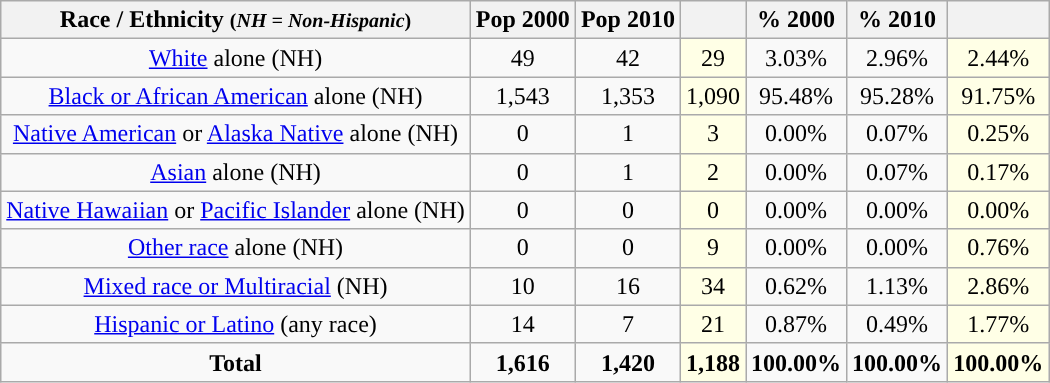<table class="wikitable" style="text-align:center;">
<tr>
<th>Race / Ethnicity <small>(<em>NH = Non-Hispanic</em>)</small></th>
<th>Pop 2000</th>
<th>Pop 2010</th>
<th></th>
<th>% 2000</th>
<th>% 2010</th>
<th></th>
</tr>
<tr>
<td><a href='#'>White</a> alone (NH)</td>
<td>49</td>
<td>42</td>
<td style='background: #ffffe6;'>29</td>
<td>3.03%</td>
<td>2.96%</td>
<td style='background: #ffffe6;'>2.44%</td>
</tr>
<tr>
<td><a href='#'>Black or African American</a> alone (NH)</td>
<td>1,543</td>
<td>1,353</td>
<td style='background: #ffffe6;'>1,090</td>
<td>95.48%</td>
<td>95.28%</td>
<td style='background: #ffffe6;'>91.75%</td>
</tr>
<tr>
<td><a href='#'>Native American</a> or <a href='#'>Alaska Native</a> alone (NH)</td>
<td>0</td>
<td>1</td>
<td style='background: #ffffe6;'>3</td>
<td>0.00%</td>
<td>0.07%</td>
<td style='background: #ffffe6;'>0.25%</td>
</tr>
<tr>
<td><a href='#'>Asian</a> alone (NH)</td>
<td>0</td>
<td>1</td>
<td style='background: #ffffe6;'>2</td>
<td>0.00%</td>
<td>0.07%</td>
<td style='background: #ffffe6;'>0.17%</td>
</tr>
<tr>
<td><a href='#'>Native Hawaiian</a> or <a href='#'>Pacific Islander</a> alone (NH)</td>
<td>0</td>
<td>0</td>
<td style='background: #ffffe6;'>0</td>
<td>0.00%</td>
<td>0.00%</td>
<td style='background: #ffffe6;'>0.00%</td>
</tr>
<tr>
<td><a href='#'>Other race</a> alone (NH)</td>
<td>0</td>
<td>0</td>
<td style='background: #ffffe6;'>9</td>
<td>0.00%</td>
<td>0.00%</td>
<td style='background: #ffffe6;'>0.76%</td>
</tr>
<tr>
<td><a href='#'>Mixed race or Multiracial</a> (NH)</td>
<td>10</td>
<td>16</td>
<td style='background: #ffffe6;'>34</td>
<td>0.62%</td>
<td>1.13%</td>
<td style='background: #ffffe6;'>2.86%</td>
</tr>
<tr>
<td><a href='#'>Hispanic or Latino</a> (any race)</td>
<td>14</td>
<td>7</td>
<td style='background: #ffffe6;'>21</td>
<td>0.87%</td>
<td>0.49%</td>
<td style='background: #ffffe6;'>1.77%</td>
</tr>
<tr>
<td><strong>Total</strong></td>
<td><strong>1,616</strong></td>
<td><strong>1,420</strong></td>
<td style='background: #ffffe6;'><strong>1,188</strong></td>
<td><strong>100.00%</strong></td>
<td><strong>100.00%</strong></td>
<td style='background: #ffffe6;'><strong>100.00%</strong></td>
</tr>
</table>
